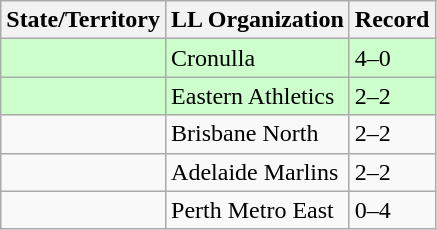<table class="wikitable">
<tr>
<th>State/Territory</th>
<th>LL Organization</th>
<th>Record</th>
</tr>
<tr bgcolor="ccffcc">
<td><strong></strong></td>
<td>Cronulla</td>
<td>4–0</td>
</tr>
<tr bgcolor="ccffcc">
<td><strong></strong></td>
<td>Eastern Athletics</td>
<td>2–2</td>
</tr>
<tr>
<td><strong></strong></td>
<td>Brisbane North</td>
<td>2–2</td>
</tr>
<tr>
<td><strong></strong></td>
<td>Adelaide Marlins</td>
<td>2–2</td>
</tr>
<tr>
<td><strong></strong></td>
<td>Perth Metro East</td>
<td>0–4</td>
</tr>
</table>
